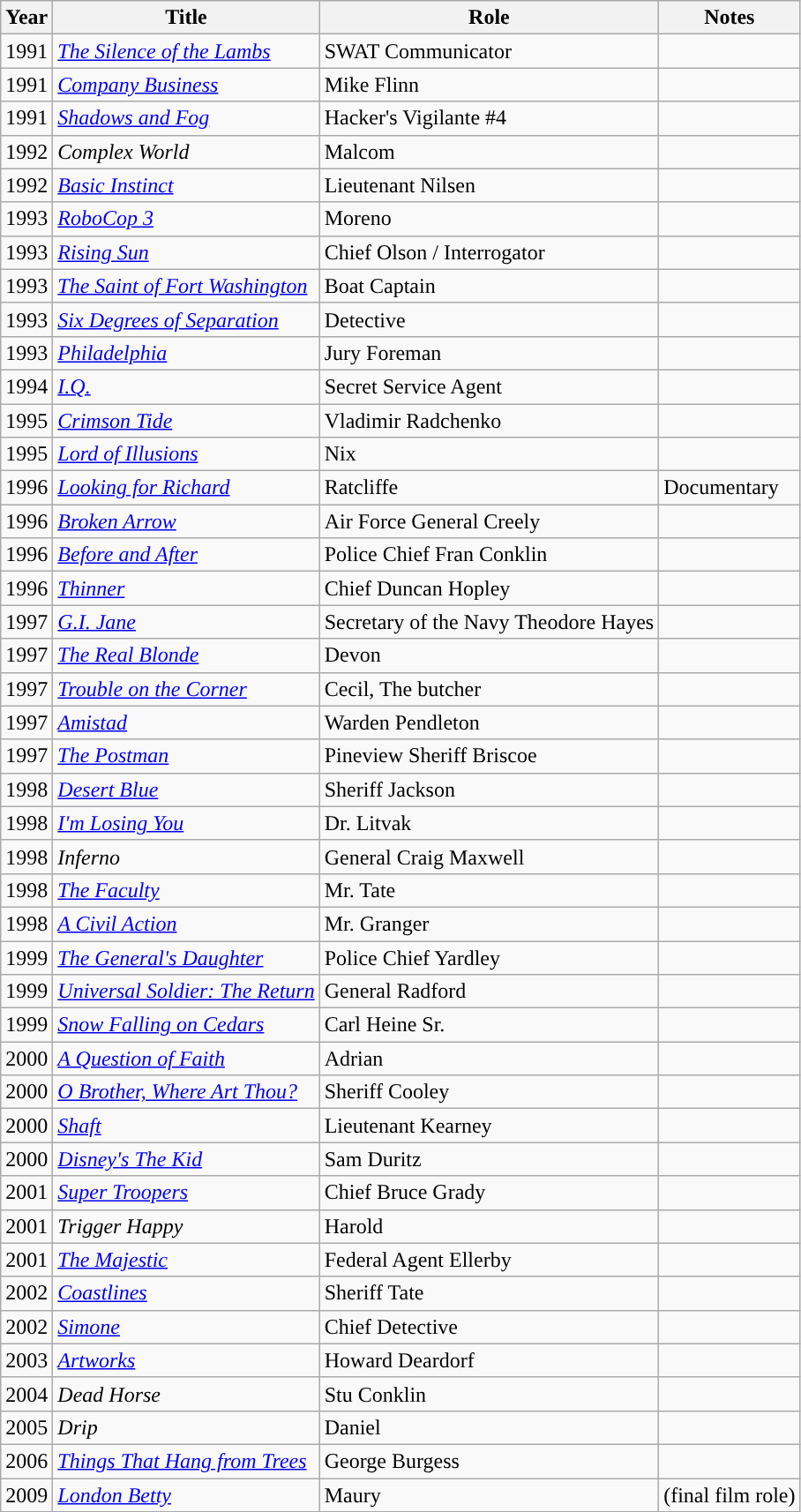<table class="wikitable sortable">
<tr>
<th>Year</th>
<th>Title</th>
<th>Role</th>
<th class="unsortable">Notes</th>
</tr>
<tr>
<td>1991</td>
<td data-sort-value="Silence of the Lambs, The"><em><a href='#'>The Silence of the Lambs</a></em></td>
<td>SWAT Communicator</td>
<td></td>
</tr>
<tr>
<td>1991</td>
<td><em><a href='#'>Company Business</a></em></td>
<td>Mike Flinn</td>
<td></td>
</tr>
<tr>
<td>1991</td>
<td><em><a href='#'>Shadows and Fog</a></em></td>
<td>Hacker's Vigilante #4</td>
<td></td>
</tr>
<tr>
<td>1992</td>
<td><em>Complex World</em></td>
<td>Malcom</td>
<td></td>
</tr>
<tr>
<td>1992</td>
<td><em><a href='#'>Basic Instinct</a></em></td>
<td>Lieutenant Nilsen</td>
<td></td>
</tr>
<tr>
<td>1993</td>
<td><em><a href='#'>RoboCop 3</a></em></td>
<td>Moreno</td>
<td></td>
</tr>
<tr>
<td>1993</td>
<td><em><a href='#'>Rising Sun</a></em></td>
<td>Chief Olson / Interrogator</td>
<td></td>
</tr>
<tr>
<td>1993</td>
<td data-sort-value="Saint of Fort Washington, The"><em><a href='#'>The Saint of Fort Washington</a></em></td>
<td>Boat Captain</td>
<td></td>
</tr>
<tr>
<td>1993</td>
<td><em><a href='#'>Six Degrees of Separation</a></em></td>
<td>Detective</td>
<td></td>
</tr>
<tr>
<td>1993</td>
<td><em><a href='#'>Philadelphia</a></em></td>
<td>Jury Foreman</td>
<td></td>
</tr>
<tr>
<td>1994</td>
<td><em><a href='#'>I.Q.</a></em></td>
<td>Secret Service Agent</td>
<td></td>
</tr>
<tr>
<td>1995</td>
<td><em><a href='#'>Crimson Tide</a></em></td>
<td>Vladimir Radchenko</td>
<td></td>
</tr>
<tr>
<td>1995</td>
<td><em><a href='#'>Lord of Illusions</a></em></td>
<td>Nix</td>
<td></td>
</tr>
<tr>
<td>1996</td>
<td><em><a href='#'>Looking for Richard</a></em></td>
<td>Ratcliffe</td>
<td>Documentary</td>
</tr>
<tr>
<td>1996</td>
<td><em><a href='#'>Broken Arrow</a></em></td>
<td>Air Force General Creely</td>
<td></td>
</tr>
<tr>
<td>1996</td>
<td><em><a href='#'>Before and After</a></em></td>
<td>Police Chief Fran Conklin</td>
<td></td>
</tr>
<tr>
<td>1996</td>
<td><em><a href='#'>Thinner</a></em></td>
<td>Chief Duncan Hopley</td>
<td></td>
</tr>
<tr>
<td>1997</td>
<td><em><a href='#'>G.I. Jane</a></em></td>
<td>Secretary of the Navy Theodore Hayes</td>
<td></td>
</tr>
<tr>
<td>1997</td>
<td data-sort-value="Real Blonde, The"><em><a href='#'>The Real Blonde</a></em></td>
<td>Devon</td>
<td></td>
</tr>
<tr>
<td>1997</td>
<td><em><a href='#'>Trouble on the Corner</a></em></td>
<td>Cecil, The butcher</td>
<td></td>
</tr>
<tr>
<td>1997</td>
<td><em><a href='#'>Amistad</a></em></td>
<td>Warden Pendleton</td>
<td></td>
</tr>
<tr>
<td>1997</td>
<td data-sort-value="Postman, The"><em><a href='#'>The Postman</a></em></td>
<td>Pineview Sheriff Briscoe</td>
<td></td>
</tr>
<tr>
<td>1998</td>
<td><em><a href='#'>Desert Blue</a></em></td>
<td>Sheriff Jackson</td>
<td></td>
</tr>
<tr>
<td>1998</td>
<td><em><a href='#'>I'm Losing You</a></em></td>
<td>Dr. Litvak</td>
<td></td>
</tr>
<tr>
<td>1998</td>
<td><em>Inferno</em></td>
<td>General Craig Maxwell</td>
<td></td>
</tr>
<tr>
<td>1998</td>
<td data-sort-value="Faculty, The"><em><a href='#'>The Faculty</a></em></td>
<td>Mr. Tate</td>
<td></td>
</tr>
<tr>
<td>1998</td>
<td data-sort-value="Civil Action, A"><em><a href='#'>A Civil Action</a></em></td>
<td>Mr. Granger</td>
<td></td>
</tr>
<tr>
<td>1999</td>
<td data-sort-value="General's Daughter, The"><em><a href='#'>The General's Daughter</a></em></td>
<td>Police Chief Yardley</td>
<td></td>
</tr>
<tr>
<td>1999</td>
<td><em><a href='#'>Universal Soldier: The Return</a></em></td>
<td>General Radford</td>
<td></td>
</tr>
<tr>
<td>1999</td>
<td><em><a href='#'>Snow Falling on Cedars</a></em></td>
<td>Carl Heine Sr.</td>
<td></td>
</tr>
<tr>
<td>2000</td>
<td data-sort-value="Question of Faith, A"><em><a href='#'>A Question of Faith</a></em></td>
<td>Adrian</td>
<td></td>
</tr>
<tr>
<td>2000</td>
<td><em><a href='#'>O Brother, Where Art Thou?</a></em></td>
<td>Sheriff Cooley</td>
<td></td>
</tr>
<tr>
<td>2000</td>
<td><em><a href='#'>Shaft</a></em></td>
<td>Lieutenant Kearney</td>
<td></td>
</tr>
<tr>
<td>2000</td>
<td><em><a href='#'>Disney's The Kid</a></em></td>
<td>Sam Duritz</td>
<td></td>
</tr>
<tr>
<td>2001</td>
<td><em><a href='#'>Super Troopers</a></em></td>
<td>Chief Bruce Grady</td>
<td></td>
</tr>
<tr>
<td>2001</td>
<td><em>Trigger Happy</em></td>
<td>Harold</td>
<td></td>
</tr>
<tr>
<td>2001</td>
<td data-sort-value="Majestic, The"><em><a href='#'>The Majestic</a></em></td>
<td>Federal Agent Ellerby</td>
<td></td>
</tr>
<tr>
<td>2002</td>
<td><em><a href='#'>Coastlines</a></em></td>
<td>Sheriff Tate</td>
<td></td>
</tr>
<tr>
<td>2002</td>
<td><em><a href='#'>Simone</a></em></td>
<td>Chief Detective</td>
<td></td>
</tr>
<tr>
<td>2003</td>
<td><em><a href='#'>Artworks</a></em></td>
<td>Howard Deardorf</td>
<td></td>
</tr>
<tr>
<td>2004</td>
<td><em>Dead Horse</em></td>
<td>Stu Conklin</td>
<td></td>
</tr>
<tr>
<td>2005</td>
<td><em>Drip</em></td>
<td>Daniel</td>
<td></td>
</tr>
<tr>
<td>2006</td>
<td><em><a href='#'>Things That Hang from Trees</a></em></td>
<td>George Burgess</td>
<td></td>
</tr>
<tr>
<td>2009</td>
<td><em><a href='#'>London Betty</a></em></td>
<td>Maury</td>
<td>(final film role)</td>
</tr>
</table>
